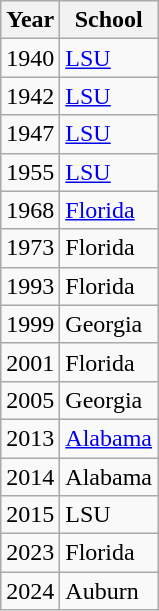<table class="wikitable">
<tr>
<th>Year</th>
<th>School</th>
</tr>
<tr>
<td>1940</td>
<td><a href='#'>LSU</a></td>
</tr>
<tr>
<td>1942</td>
<td><a href='#'>LSU</a></td>
</tr>
<tr>
<td>1947</td>
<td><a href='#'>LSU</a></td>
</tr>
<tr>
<td>1955</td>
<td><a href='#'>LSU</a></td>
</tr>
<tr>
<td>1968</td>
<td><a href='#'>Florida</a></td>
</tr>
<tr>
<td>1973</td>
<td>Florida</td>
</tr>
<tr>
<td>1993</td>
<td>Florida</td>
</tr>
<tr>
<td>1999</td>
<td>Georgia</td>
</tr>
<tr>
<td>2001</td>
<td>Florida</td>
</tr>
<tr>
<td>2005</td>
<td>Georgia</td>
</tr>
<tr>
<td>2013</td>
<td><a href='#'>Alabama</a></td>
</tr>
<tr>
<td>2014</td>
<td>Alabama</td>
</tr>
<tr>
<td>2015</td>
<td>LSU</td>
</tr>
<tr>
<td>2023</td>
<td>Florida</td>
</tr>
<tr>
<td>2024</td>
<td>Auburn</td>
</tr>
</table>
